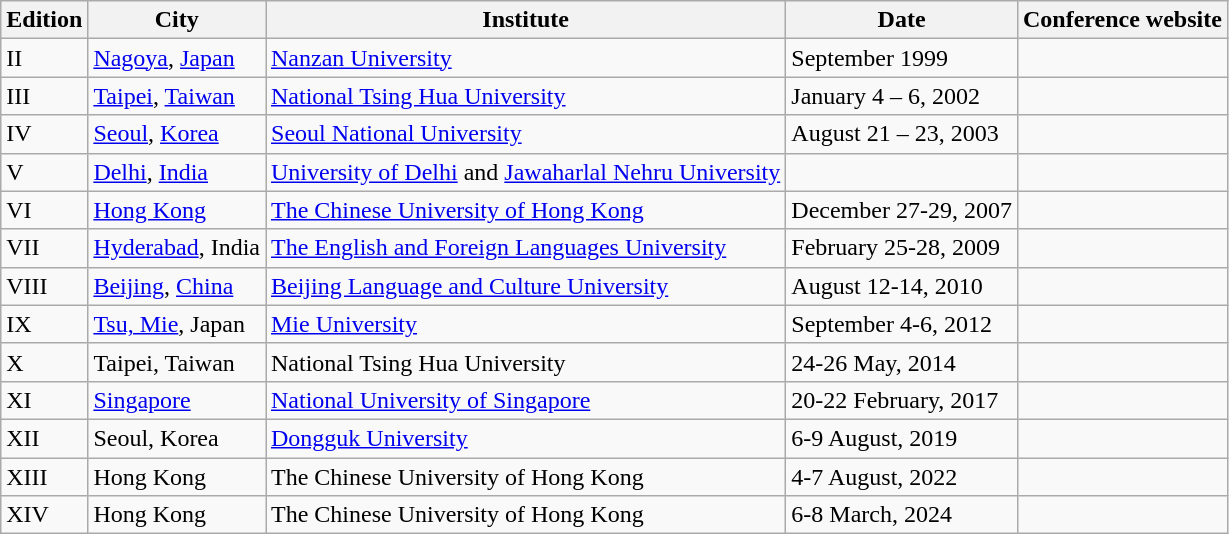<table class="wikitable">
<tr>
<th>Edition</th>
<th>City</th>
<th>Institute</th>
<th>Date</th>
<th>Conference website</th>
</tr>
<tr>
<td>II</td>
<td><a href='#'>Nagoya</a>, <a href='#'>Japan</a></td>
<td><a href='#'>Nanzan University</a></td>
<td>September 1999</td>
<td></td>
</tr>
<tr>
<td>III</td>
<td><a href='#'>Taipei</a>, <a href='#'>Taiwan</a></td>
<td><a href='#'>National Tsing Hua University</a></td>
<td>January 4 – 6, 2002</td>
<td></td>
</tr>
<tr>
<td>IV</td>
<td><a href='#'>Seoul</a>, <a href='#'>Korea</a></td>
<td><a href='#'>Seoul National University</a></td>
<td>August 21 – 23, 2003</td>
<td></td>
</tr>
<tr>
<td>V</td>
<td><a href='#'>Delhi</a>, <a href='#'>India</a></td>
<td><a href='#'>University of Delhi</a> and <a href='#'>Jawaharlal Nehru University</a></td>
<td></td>
</tr>
<tr>
<td>VI</td>
<td><a href='#'>Hong Kong</a></td>
<td><a href='#'>The Chinese University of Hong Kong</a></td>
<td>December 27-29, 2007</td>
<td></td>
</tr>
<tr>
<td>VII</td>
<td><a href='#'>Hyderabad</a>, India</td>
<td><a href='#'>The English and Foreign Languages University</a></td>
<td>February 25-28, 2009</td>
<td></td>
</tr>
<tr>
<td>VIII</td>
<td><a href='#'>Beijing</a>, <a href='#'>China</a></td>
<td><a href='#'>Beijing Language and Culture University</a></td>
<td>August 12-14, 2010</td>
<td></td>
</tr>
<tr>
<td>IX</td>
<td><a href='#'>Tsu, Mie</a>, Japan</td>
<td><a href='#'>Mie University</a></td>
<td>September 4-6, 2012</td>
<td></td>
</tr>
<tr>
<td>X</td>
<td>Taipei, Taiwan</td>
<td>National Tsing Hua University</td>
<td>24-26 May, 2014</td>
<td></td>
</tr>
<tr>
<td>XI</td>
<td><a href='#'>Singapore</a></td>
<td><a href='#'>National University of Singapore</a></td>
<td>20-22 February, 2017</td>
<td></td>
</tr>
<tr>
<td>XII</td>
<td>Seoul, Korea</td>
<td><a href='#'>Dongguk University</a></td>
<td>6-9 August, 2019</td>
<td></td>
</tr>
<tr>
<td>XIII</td>
<td>Hong Kong</td>
<td>The Chinese University of Hong Kong</td>
<td>4-7 August, 2022</td>
<td></td>
</tr>
<tr>
<td>XIV</td>
<td>Hong Kong</td>
<td>The Chinese University of Hong Kong</td>
<td>6-8 March, 2024</td>
<td></td>
</tr>
</table>
